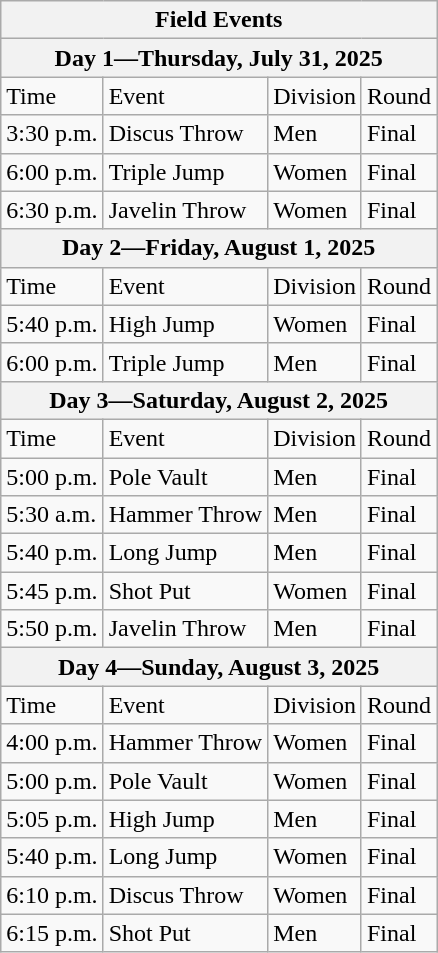<table class="wikitable sortable">
<tr>
<th colspan="6">Field Events</th>
</tr>
<tr>
<th colspan="6">Day 1—Thursday, July 31, 2025</th>
</tr>
<tr>
<td>Time</td>
<td>Event</td>
<td>Division</td>
<td>Round</td>
</tr>
<tr>
<td>3:30 p.m.</td>
<td>Discus Throw</td>
<td>Men</td>
<td>Final</td>
</tr>
<tr>
<td>6:00 p.m.</td>
<td>Triple Jump</td>
<td>Women</td>
<td>Final</td>
</tr>
<tr>
<td>6:30 p.m.</td>
<td>Javelin Throw</td>
<td>Women</td>
<td>Final</td>
</tr>
<tr>
<th colspan="6">Day 2—Friday, August 1, 2025</th>
</tr>
<tr>
<td>Time</td>
<td>Event</td>
<td>Division</td>
<td>Round</td>
</tr>
<tr>
<td>5:40 p.m.</td>
<td>High Jump</td>
<td>Women</td>
<td>Final</td>
</tr>
<tr>
<td>6:00 p.m.</td>
<td>Triple Jump</td>
<td>Men</td>
<td>Final</td>
</tr>
<tr>
<th colspan="6">Day 3—Saturday, August 2, 2025</th>
</tr>
<tr>
<td>Time</td>
<td>Event</td>
<td>Division</td>
<td>Round</td>
</tr>
<tr>
<td>5:00 p.m.</td>
<td>Pole Vault</td>
<td>Men</td>
<td>Final</td>
</tr>
<tr>
<td>5:30 a.m.</td>
<td>Hammer Throw</td>
<td>Men</td>
<td>Final</td>
</tr>
<tr>
<td>5:40 p.m.</td>
<td>Long Jump</td>
<td>Men</td>
<td>Final</td>
</tr>
<tr>
<td>5:45 p.m.</td>
<td>Shot Put</td>
<td>Women</td>
<td>Final</td>
</tr>
<tr>
<td>5:50 p.m.</td>
<td>Javelin Throw</td>
<td>Men</td>
<td>Final</td>
</tr>
<tr>
<th colspan="6">Day 4—Sunday, August 3, 2025</th>
</tr>
<tr>
<td>Time</td>
<td>Event</td>
<td>Division</td>
<td>Round</td>
</tr>
<tr>
<td>4:00 p.m.</td>
<td>Hammer Throw</td>
<td>Women</td>
<td>Final</td>
</tr>
<tr>
<td>5:00 p.m.</td>
<td>Pole Vault</td>
<td>Women</td>
<td>Final</td>
</tr>
<tr>
<td>5:05 p.m.</td>
<td>High Jump</td>
<td>Men</td>
<td>Final</td>
</tr>
<tr>
<td>5:40 p.m.</td>
<td>Long Jump</td>
<td>Women</td>
<td>Final</td>
</tr>
<tr>
<td>6:10 p.m.</td>
<td>Discus Throw</td>
<td>Women</td>
<td>Final</td>
</tr>
<tr>
<td>6:15 p.m.</td>
<td>Shot Put</td>
<td>Men</td>
<td>Final</td>
</tr>
</table>
